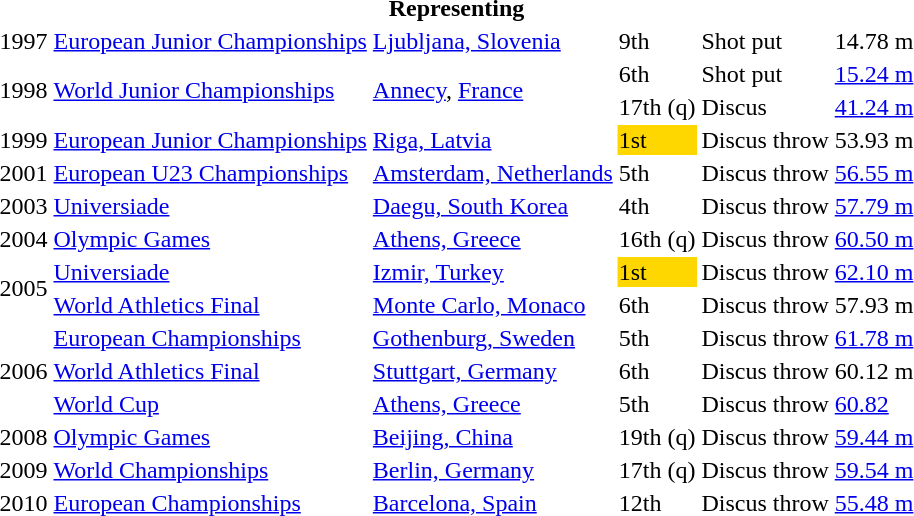<table>
<tr>
<th colspan="6">Representing </th>
</tr>
<tr>
<td>1997</td>
<td><a href='#'>European Junior Championships</a></td>
<td><a href='#'>Ljubljana, Slovenia</a></td>
<td>9th</td>
<td>Shot put</td>
<td>14.78 m</td>
</tr>
<tr>
<td rowspan=2>1998</td>
<td rowspan=2><a href='#'>World Junior Championships</a></td>
<td rowspan=2><a href='#'>Annecy</a>, <a href='#'>France</a></td>
<td>6th</td>
<td>Shot put</td>
<td><a href='#'>15.24 m</a></td>
</tr>
<tr>
<td>17th (q)</td>
<td>Discus</td>
<td><a href='#'>41.24 m</a></td>
</tr>
<tr>
<td>1999</td>
<td><a href='#'>European Junior Championships</a></td>
<td><a href='#'>Riga, Latvia</a></td>
<td bgcolor="gold">1st</td>
<td>Discus throw</td>
<td>53.93 m</td>
</tr>
<tr>
<td>2001</td>
<td><a href='#'>European U23 Championships</a></td>
<td><a href='#'>Amsterdam, Netherlands</a></td>
<td>5th</td>
<td>Discus throw</td>
<td><a href='#'>56.55 m</a></td>
</tr>
<tr>
<td>2003</td>
<td><a href='#'>Universiade</a></td>
<td><a href='#'>Daegu, South Korea</a></td>
<td>4th</td>
<td>Discus throw</td>
<td><a href='#'>57.79 m</a></td>
</tr>
<tr>
<td>2004</td>
<td><a href='#'>Olympic Games</a></td>
<td><a href='#'>Athens, Greece</a></td>
<td>16th (q)</td>
<td>Discus throw</td>
<td><a href='#'>60.50 m</a></td>
</tr>
<tr>
<td rowspan=2>2005</td>
<td><a href='#'>Universiade</a></td>
<td><a href='#'>Izmir, Turkey</a></td>
<td bgcolor="gold">1st</td>
<td>Discus throw</td>
<td><a href='#'>62.10 m</a></td>
</tr>
<tr>
<td><a href='#'>World Athletics Final</a></td>
<td><a href='#'>Monte Carlo, Monaco</a></td>
<td>6th</td>
<td>Discus throw</td>
<td>57.93 m</td>
</tr>
<tr>
<td rowspan=3>2006</td>
<td><a href='#'>European Championships</a></td>
<td><a href='#'>Gothenburg, Sweden</a></td>
<td>5th</td>
<td>Discus throw</td>
<td><a href='#'>61.78 m</a></td>
</tr>
<tr>
<td><a href='#'>World Athletics Final</a></td>
<td><a href='#'>Stuttgart, Germany</a></td>
<td>6th</td>
<td>Discus throw</td>
<td>60.12 m</td>
</tr>
<tr>
<td><a href='#'>World Cup</a></td>
<td><a href='#'>Athens, Greece</a></td>
<td>5th</td>
<td>Discus throw</td>
<td><a href='#'>60.82</a></td>
</tr>
<tr>
<td>2008</td>
<td><a href='#'>Olympic Games</a></td>
<td><a href='#'>Beijing, China</a></td>
<td>19th (q)</td>
<td>Discus throw</td>
<td><a href='#'>59.44 m</a></td>
</tr>
<tr>
<td>2009</td>
<td><a href='#'>World Championships</a></td>
<td><a href='#'>Berlin, Germany</a></td>
<td>17th (q)</td>
<td>Discus throw</td>
<td><a href='#'>59.54 m</a></td>
</tr>
<tr>
<td>2010</td>
<td><a href='#'>European Championships</a></td>
<td><a href='#'>Barcelona, Spain</a></td>
<td>12th</td>
<td>Discus throw</td>
<td><a href='#'>55.48 m</a></td>
</tr>
</table>
